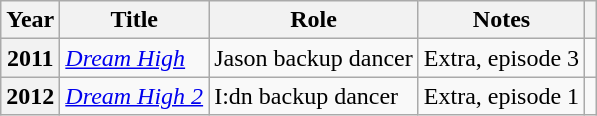<table class="wikitable plainrowheaders sortable">
<tr>
<th scope="col">Year</th>
<th scope="col">Title</th>
<th scope="col">Role</th>
<th scope="col" class="unsortable">Notes</th>
<th scope="col" class="unsortable"></th>
</tr>
<tr>
<th scope="row">2011</th>
<td><em><a href='#'>Dream High</a></em></td>
<td>Jason backup dancer</td>
<td>Extra, episode 3</td>
<td style="text-align:center"></td>
</tr>
<tr>
<th scope="row">2012</th>
<td><em><a href='#'>Dream High 2</a></em></td>
<td>I:dn backup dancer</td>
<td>Extra, episode 1</td>
<td style="text-align:center"></td>
</tr>
</table>
